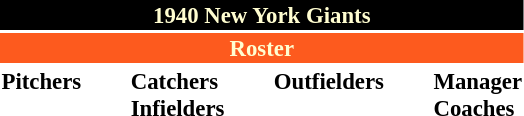<table class="toccolours" style="font-size: 95%;">
<tr>
<th colspan="10" style="background-color: black; color: #FFFDD0; text-align: center;">1940 New York Giants</th>
</tr>
<tr>
<td colspan="10" style="background-color: #fd5a1e; color: #FFFDD0; text-align: center;"><strong>Roster</strong></td>
</tr>
<tr>
<td valign="top"><strong>Pitchers</strong><br>










</td>
<td width="25px"></td>
<td valign="top"><strong>Catchers</strong><br>

<strong>Infielders</strong>







</td>
<td width="25px"></td>
<td valign="top"><strong>Outfielders</strong><br>





</td>
<td width="25px"></td>
<td valign="top"><strong>Manager</strong><br>
<strong>Coaches</strong>

</td>
</tr>
</table>
